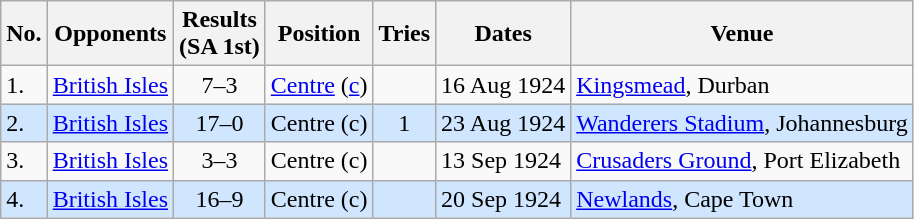<table class="wikitable sortable">
<tr>
<th>No.</th>
<th>Opponents</th>
<th>Results<br>(SA 1st)</th>
<th>Position</th>
<th>Tries</th>
<th>Dates</th>
<th>Venue</th>
</tr>
<tr>
<td>1.</td>
<td> <a href='#'>British Isles</a></td>
<td align="center">7–3</td>
<td><a href='#'>Centre</a> (<a href='#'>c</a>)</td>
<td></td>
<td>16 Aug 1924</td>
<td><a href='#'>Kingsmead</a>, Durban</td>
</tr>
<tr style="background: #D0E6FF;">
<td>2.</td>
<td> <a href='#'>British Isles</a></td>
<td align="center">17–0</td>
<td>Centre (c)</td>
<td align="center">1</td>
<td>23 Aug 1924</td>
<td><a href='#'>Wanderers Stadium</a>, Johannesburg</td>
</tr>
<tr>
<td>3.</td>
<td> <a href='#'>British Isles</a></td>
<td align="center">3–3</td>
<td>Centre (c)</td>
<td></td>
<td>13 Sep 1924</td>
<td><a href='#'>Crusaders Ground</a>, Port Elizabeth</td>
</tr>
<tr style="background: #D0E6FF;">
<td>4.</td>
<td> <a href='#'>British Isles</a></td>
<td align="center">16–9</td>
<td>Centre (c)</td>
<td></td>
<td>20 Sep 1924</td>
<td><a href='#'>Newlands</a>, Cape Town</td>
</tr>
</table>
